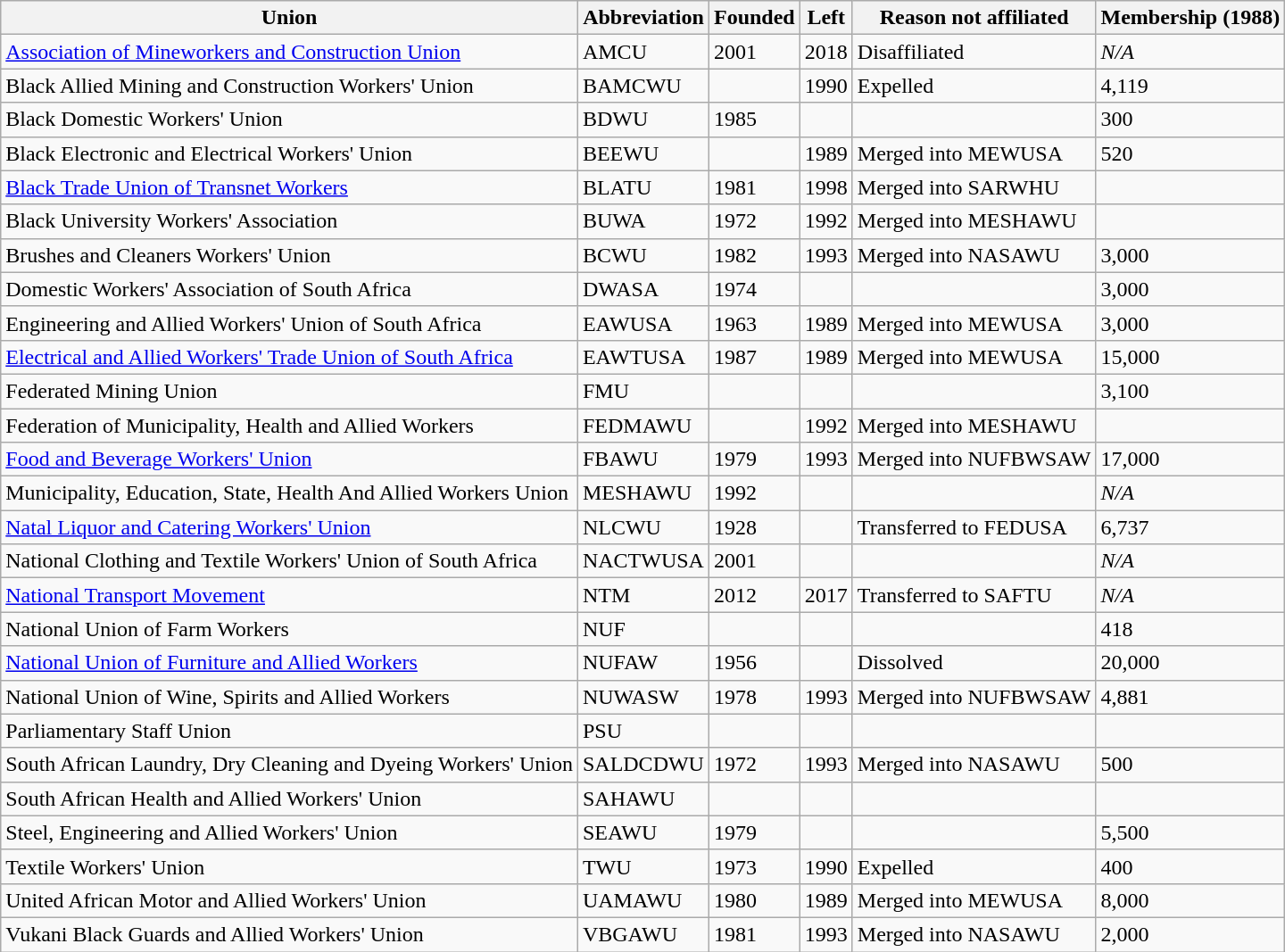<table class="wikitable sortable">
<tr>
<th>Union</th>
<th>Abbreviation</th>
<th>Founded</th>
<th>Left</th>
<th>Reason not affiliated</th>
<th>Membership (1988)</th>
</tr>
<tr>
<td><a href='#'>Association of Mineworkers and Construction Union</a></td>
<td>AMCU</td>
<td>2001</td>
<td>2018</td>
<td>Disaffiliated</td>
<td><em>N/A</em></td>
</tr>
<tr>
<td>Black Allied Mining and Construction Workers' Union</td>
<td>BAMCWU</td>
<td></td>
<td>1990</td>
<td>Expelled</td>
<td>4,119</td>
</tr>
<tr>
<td>Black Domestic Workers' Union</td>
<td>BDWU</td>
<td>1985</td>
<td></td>
<td></td>
<td>300</td>
</tr>
<tr>
<td>Black Electronic and Electrical Workers' Union</td>
<td>BEEWU</td>
<td></td>
<td>1989</td>
<td>Merged into MEWUSA</td>
<td>520</td>
</tr>
<tr>
<td><a href='#'>Black Trade Union of Transnet Workers</a></td>
<td>BLATU</td>
<td>1981</td>
<td>1998</td>
<td>Merged into SARWHU</td>
<td></td>
</tr>
<tr>
<td>Black University Workers' Association</td>
<td>BUWA</td>
<td>1972</td>
<td>1992</td>
<td>Merged into MESHAWU</td>
<td></td>
</tr>
<tr>
<td>Brushes and Cleaners Workers' Union</td>
<td>BCWU</td>
<td>1982</td>
<td>1993</td>
<td>Merged into NASAWU</td>
<td>3,000</td>
</tr>
<tr>
<td>Domestic Workers' Association of South Africa</td>
<td>DWASA</td>
<td>1974</td>
<td></td>
<td></td>
<td>3,000</td>
</tr>
<tr>
<td>Engineering and Allied Workers' Union of South Africa</td>
<td>EAWUSA</td>
<td>1963</td>
<td>1989</td>
<td>Merged into MEWUSA</td>
<td>3,000</td>
</tr>
<tr>
<td><a href='#'>Electrical and Allied Workers' Trade Union of South Africa</a></td>
<td>EAWTUSA</td>
<td>1987</td>
<td>1989</td>
<td>Merged into MEWUSA</td>
<td>15,000</td>
</tr>
<tr>
<td>Federated Mining Union</td>
<td>FMU</td>
<td></td>
<td></td>
<td></td>
<td>3,100</td>
</tr>
<tr>
<td>Federation of Municipality, Health and Allied Workers</td>
<td>FEDMAWU</td>
<td></td>
<td>1992</td>
<td>Merged into MESHAWU</td>
<td></td>
</tr>
<tr>
<td><a href='#'>Food and Beverage Workers' Union</a></td>
<td>FBAWU</td>
<td>1979</td>
<td>1993</td>
<td>Merged into NUFBWSAW</td>
<td>17,000</td>
</tr>
<tr>
<td>Municipality, Education, State, Health And Allied Workers Union</td>
<td>MESHAWU</td>
<td>1992</td>
<td></td>
<td></td>
<td><em>N/A</em></td>
</tr>
<tr>
<td><a href='#'>Natal Liquor and Catering Workers' Union</a></td>
<td>NLCWU</td>
<td>1928</td>
<td></td>
<td>Transferred to FEDUSA</td>
<td>6,737</td>
</tr>
<tr>
<td>National Clothing and Textile Workers' Union of South Africa</td>
<td>NACTWUSA</td>
<td>2001</td>
<td></td>
<td></td>
<td><em>N/A</em></td>
</tr>
<tr>
<td><a href='#'>National Transport Movement</a></td>
<td>NTM</td>
<td>2012</td>
<td>2017</td>
<td>Transferred to SAFTU</td>
<td><em>N/A</em></td>
</tr>
<tr>
<td>National Union of Farm Workers</td>
<td>NUF</td>
<td></td>
<td></td>
<td></td>
<td>418</td>
</tr>
<tr>
<td><a href='#'>National Union of Furniture and Allied Workers</a></td>
<td>NUFAW</td>
<td>1956</td>
<td></td>
<td>Dissolved</td>
<td>20,000</td>
</tr>
<tr>
<td>National Union of Wine, Spirits and Allied Workers</td>
<td>NUWASW</td>
<td>1978</td>
<td>1993</td>
<td>Merged into NUFBWSAW</td>
<td>4,881</td>
</tr>
<tr>
<td>Parliamentary Staff Union</td>
<td>PSU</td>
<td></td>
<td></td>
<td></td>
<td></td>
</tr>
<tr>
<td>South African Laundry, Dry Cleaning and Dyeing Workers' Union</td>
<td>SALDCDWU</td>
<td>1972</td>
<td>1993</td>
<td>Merged into NASAWU</td>
<td>500</td>
</tr>
<tr>
<td>South African Health and Allied Workers' Union</td>
<td>SAHAWU</td>
<td></td>
<td></td>
<td></td>
<td></td>
</tr>
<tr>
<td>Steel, Engineering and Allied Workers' Union</td>
<td>SEAWU</td>
<td>1979</td>
<td></td>
<td></td>
<td>5,500</td>
</tr>
<tr>
<td>Textile Workers' Union</td>
<td>TWU</td>
<td>1973</td>
<td>1990</td>
<td>Expelled</td>
<td>400</td>
</tr>
<tr>
<td>United African Motor and Allied Workers' Union</td>
<td>UAMAWU</td>
<td>1980</td>
<td>1989</td>
<td>Merged into MEWUSA</td>
<td>8,000</td>
</tr>
<tr>
<td>Vukani Black Guards and Allied Workers' Union</td>
<td>VBGAWU</td>
<td>1981</td>
<td>1993</td>
<td>Merged into NASAWU</td>
<td>2,000</td>
</tr>
</table>
